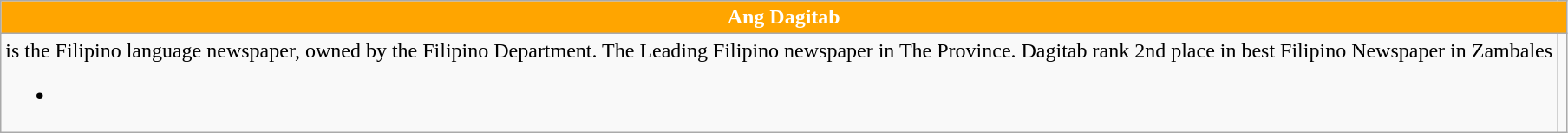<table class="wikitable">
<tr>
<td colspan="4" style= "background: Orange; color: White; text-align: center"><strong> Ang Dagitab </strong></td>
</tr>
<tr>
<td>is the Filipino language newspaper, owned by the Filipino Department. The Leading Filipino newspaper in The Province. Dagitab rank 2nd place in best Filipino Newspaper in Zambales<br><ul><li><strong></strong></li></ul></td>
<td></td>
</tr>
</table>
